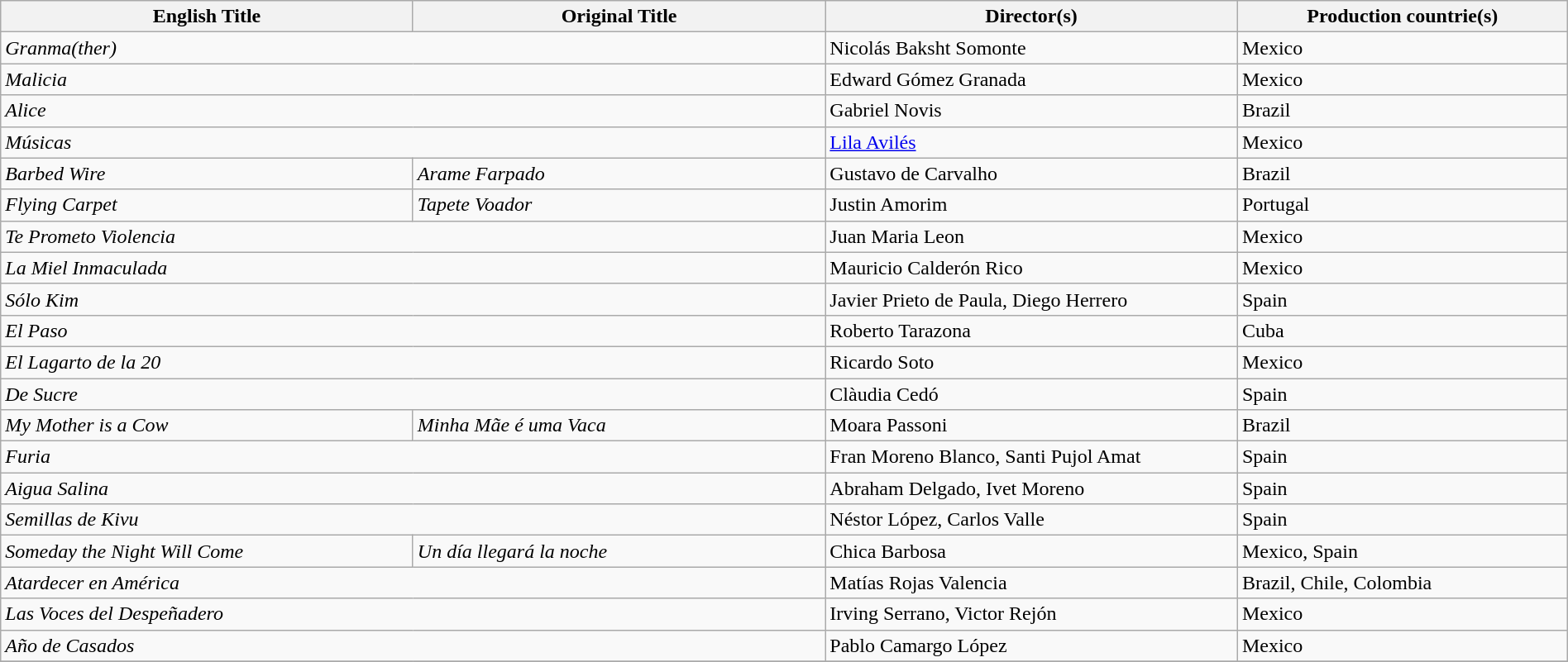<table class="wikitable" style="width:100%; margin-bottom:4px">
<tr>
<th scope="col" width="25%">English Title</th>
<th scope="col" width="25%">Original Title</th>
<th scope="col" width="25%">Director(s)</th>
<th scope="col" width="20%">Production countrie(s)</th>
</tr>
<tr>
<td colspan="2"><em>Granma(ther)</em></td>
<td>Nicolás Baksht Somonte</td>
<td>Mexico</td>
</tr>
<tr>
<td colspan="2"><em>Malicia</em></td>
<td>Edward Gómez Granada</td>
<td>Mexico</td>
</tr>
<tr>
<td colspan="2"><em>Alice</em></td>
<td>Gabriel Novis</td>
<td>Brazil</td>
</tr>
<tr>
<td colspan="2"><em>Músicas</em></td>
<td><a href='#'>Lila Avilés</a></td>
<td>Mexico</td>
</tr>
<tr>
<td><em>Barbed Wire</em></td>
<td><em>Arame Farpado</em></td>
<td>Gustavo de Carvalho</td>
<td>Brazil</td>
</tr>
<tr>
<td><em>Flying Carpet</em></td>
<td><em>Tapete Voador</em></td>
<td>Justin Amorim</td>
<td>Portugal</td>
</tr>
<tr>
<td colspan="2"><em>Te Prometo Violencia</em></td>
<td>Juan Maria Leon</td>
<td>Mexico</td>
</tr>
<tr>
<td colspan="2"><em>La Miel Inmaculada</em></td>
<td>Mauricio Calderón Rico</td>
<td>Mexico</td>
</tr>
<tr>
<td colspan="2"><em>Sólo Kim</em></td>
<td>Javier Prieto de Paula, Diego Herrero</td>
<td>Spain</td>
</tr>
<tr>
<td colspan="2"><em>El Paso</em></td>
<td>Roberto Tarazona</td>
<td>Cuba</td>
</tr>
<tr>
<td colspan="2"><em>El Lagarto de la 20</em></td>
<td>Ricardo Soto</td>
<td>Mexico</td>
</tr>
<tr>
<td colspan="2"><em>De Sucre</em></td>
<td>Clàudia Cedó</td>
<td>Spain</td>
</tr>
<tr>
<td><em>My Mother is a Cow</em></td>
<td><em>Minha Mãe é uma Vaca</em></td>
<td>Moara Passoni</td>
<td>Brazil</td>
</tr>
<tr>
<td colspan="2"><em>Furia</em></td>
<td>Fran Moreno Blanco, Santi Pujol Amat</td>
<td>Spain</td>
</tr>
<tr>
<td colspan="2"><em>Aigua Salina</em></td>
<td>Abraham Delgado, Ivet Moreno</td>
<td>Spain</td>
</tr>
<tr>
<td colspan="2"><em>Semillas de Kivu</em></td>
<td>Néstor López, Carlos Valle</td>
<td>Spain</td>
</tr>
<tr>
<td><em>Someday the Night Will Come</em></td>
<td><em>Un día llegará la noche</em></td>
<td>Chica Barbosa</td>
<td>Mexico, Spain</td>
</tr>
<tr>
<td colspan="2"><em>Atardecer en América</em></td>
<td>Matías Rojas Valencia</td>
<td>Brazil, Chile, Colombia</td>
</tr>
<tr>
<td colspan="2"><em>Las Voces del Despeñadero</em></td>
<td>Irving Serrano, Victor Rejón</td>
<td>Mexico</td>
</tr>
<tr>
<td colspan="2"><em>Año de Casados</em></td>
<td>Pablo Camargo López</td>
<td>Mexico</td>
</tr>
<tr>
</tr>
</table>
